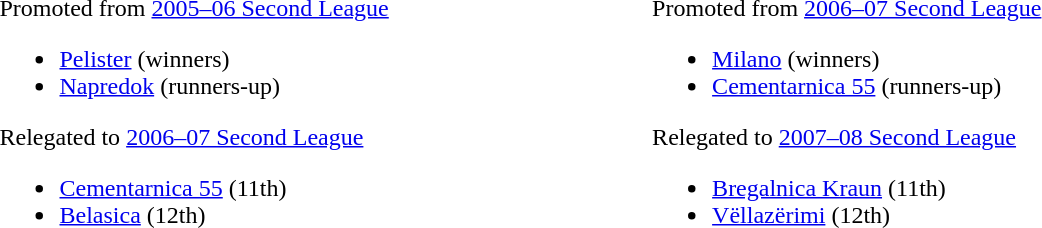<table style="border:0;width:69%;">
<tr style="vertical-align:top;">
<td><br>Promoted from <a href='#'>2005–06 Second League</a><ul><li><a href='#'>Pelister</a> (winners)</li><li><a href='#'>Napredok</a> (runners-up)</li></ul>Relegated to <a href='#'>2006–07 Second League</a><ul><li><a href='#'>Cementarnica 55</a> (11th)</li><li><a href='#'>Belasica</a> (12th)</li></ul></td>
<td><br>Promoted from <a href='#'>2006–07 Second League</a><ul><li><a href='#'>Milano</a> (winners)</li><li><a href='#'>Cementarnica 55</a> (runners-up)</li></ul>Relegated to <a href='#'>2007–08 Second League</a><ul><li><a href='#'>Bregalnica Kraun</a> (11th)</li><li><a href='#'>Vëllazërimi</a> (12th)</li></ul></td>
</tr>
</table>
